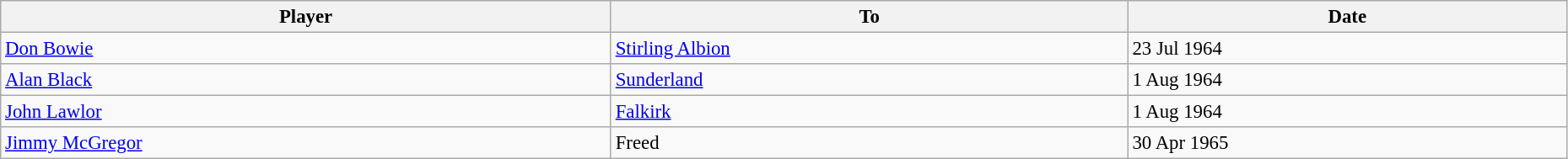<table class="wikitable" style="text-align:center; font-size:95%;width:98%; text-align:left">
<tr>
<th>Player</th>
<th>To</th>
<th>Date</th>
</tr>
<tr>
<td> <a href='#'>Don Bowie</a></td>
<td> <a href='#'>Stirling Albion</a></td>
<td>23 Jul 1964</td>
</tr>
<tr>
<td> <a href='#'>Alan Black</a></td>
<td> <a href='#'>Sunderland</a></td>
<td>1 Aug 1964</td>
</tr>
<tr>
<td> <a href='#'>John Lawlor</a></td>
<td> <a href='#'>Falkirk</a></td>
<td>1 Aug 1964</td>
</tr>
<tr>
<td> <a href='#'>Jimmy McGregor</a></td>
<td> Freed</td>
<td>30 Apr 1965</td>
</tr>
</table>
